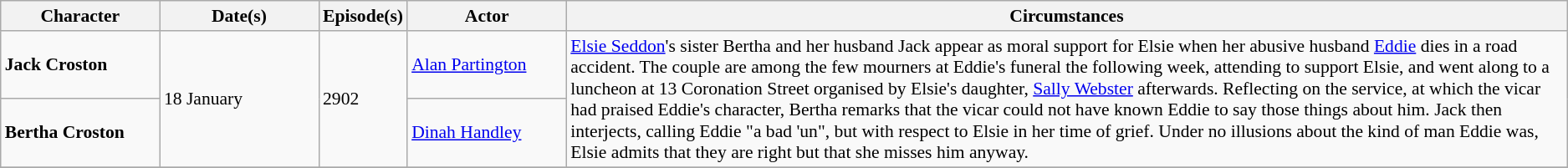<table class="wikitable plainrowheaders" style="font-size:90%">
<tr>
<th width="120">Character</th>
<th width="120">Date(s)</th>
<th width="50">Episode(s)</th>
<th width="120">Actor</th>
<th>Circumstances</th>
</tr>
<tr>
<td><strong>Jack Croston</strong> </td>
<td rowspan="2">18 January</td>
<td rowspan="2">2902</td>
<td><a href='#'>Alan Partington</a></td>
<td rowspan="2"><a href='#'>Elsie Seddon</a>'s sister Bertha and her husband Jack appear as moral support for Elsie when her abusive husband <a href='#'>Eddie</a> dies in a road accident. The couple are among the few mourners at Eddie's funeral the following week, attending to support Elsie, and went along to a luncheon at 13 Coronation Street organised by Elsie's daughter, <a href='#'>Sally Webster</a> afterwards. Reflecting on the service, at which the vicar had praised Eddie's character, Bertha remarks that the vicar could not have known Eddie to say those things about him. Jack then interjects, calling Eddie "a bad 'un", but with respect to Elsie in her time of grief. Under no illusions about the kind of man Eddie was, Elsie admits that they are right but that she misses him anyway.</td>
</tr>
<tr>
<td><strong>Bertha Croston</strong></td>
<td><a href='#'>Dinah Handley</a></td>
</tr>
<tr>
</tr>
</table>
